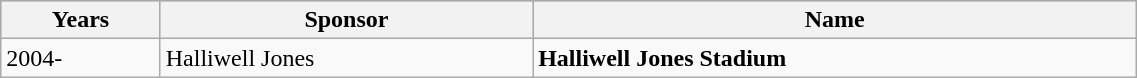<table class="wikitable" width=60%>
<tr bgcolor=#bdb76b>
<th>Years</th>
<th>Sponsor</th>
<th>Name</th>
</tr>
<tr>
<td>2004-</td>
<td>Halliwell Jones</td>
<td><strong>Halliwell Jones Stadium</strong></td>
</tr>
</table>
